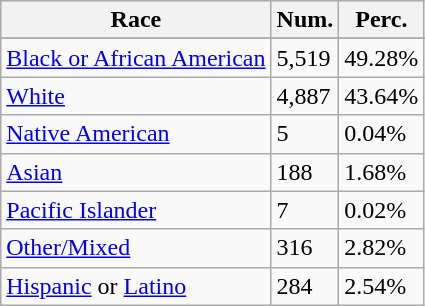<table class="wikitable">
<tr>
<th>Race</th>
<th>Num.</th>
<th>Perc.</th>
</tr>
<tr>
</tr>
<tr>
<td><a href='#'>Black or African American</a></td>
<td>5,519</td>
<td>49.28%</td>
</tr>
<tr>
<td><a href='#'>White</a></td>
<td>4,887</td>
<td>43.64%</td>
</tr>
<tr>
<td><a href='#'>Native American</a></td>
<td>5</td>
<td>0.04%</td>
</tr>
<tr>
<td><a href='#'>Asian</a></td>
<td>188</td>
<td>1.68%</td>
</tr>
<tr>
<td><a href='#'>Pacific Islander</a></td>
<td>7</td>
<td>0.02%</td>
</tr>
<tr>
<td><a href='#'>Other/Mixed</a></td>
<td>316</td>
<td>2.82%</td>
</tr>
<tr>
<td><a href='#'>Hispanic</a> or <a href='#'>Latino</a></td>
<td>284</td>
<td>2.54%</td>
</tr>
</table>
